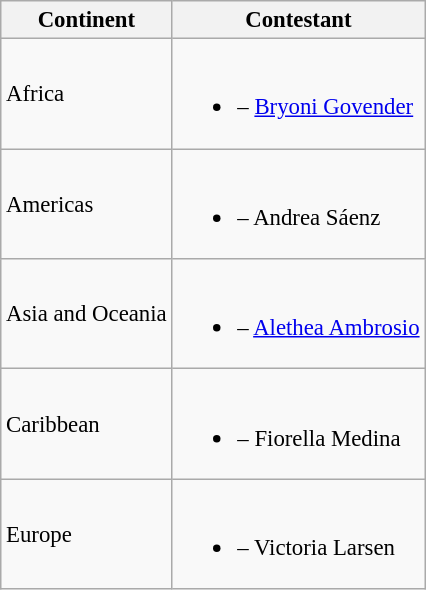<table class="wikitable sortable" style="font-size:95%;">
<tr>
<th>Continent</th>
<th>Contestant</th>
</tr>
<tr>
<td>Africa</td>
<td><br><ul><li> – <a href='#'>Bryoni Govender</a></li></ul></td>
</tr>
<tr>
<td>Americas</td>
<td><br><ul><li> – Andrea Sáenz</li></ul></td>
</tr>
<tr>
<td>Asia and Oceania</td>
<td><br><ul><li> – <a href='#'>Alethea Ambrosio</a></li></ul></td>
</tr>
<tr>
<td>Caribbean</td>
<td><br><ul><li> – Fiorella Medina</li></ul></td>
</tr>
<tr>
<td>Europe</td>
<td><br><ul><li> – Victoria Larsen</li></ul></td>
</tr>
</table>
